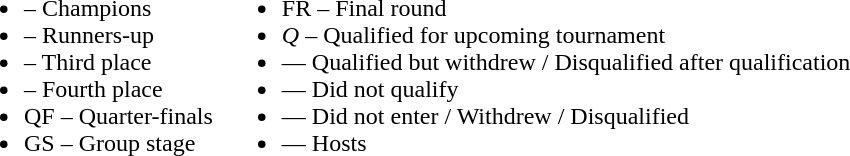<table border=0 cellpadding=2>
<tr valign=top>
<td><br><ul><li> – Champions</li><li> – Runners-up</li><li> – Third place</li><li> – Fourth place</li><li>QF – Quarter-finals</li><li>GS – Group stage</li></ul></td>
<td><br><ul><li>FR – Final round</li><li><em>Q</em> – Qualified for upcoming tournament</li><li> — Qualified but withdrew / Disqualified after qualification</li><li> — Did not qualify</li><li> — Did not enter / Withdrew / Disqualified</li><li> — Hosts</li></ul></td>
</tr>
</table>
